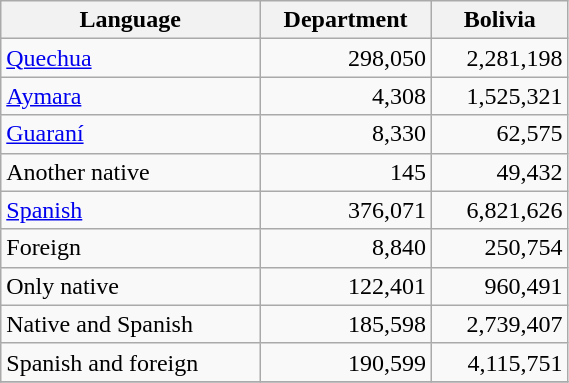<table class="wikitable" style="width:30%;">
<tr>
<th>Language</th>
<th>Department</th>
<th>Bolivia</th>
</tr>
<tr>
<td><a href='#'>Quechua</a></td>
<td align="right">298,050</td>
<td align="right">2,281,198</td>
</tr>
<tr>
<td><a href='#'>Aymara</a></td>
<td align="right">4,308</td>
<td align="right">1,525,321</td>
</tr>
<tr>
<td><a href='#'>Guaraní</a></td>
<td align="right">8,330</td>
<td align="right">62,575</td>
</tr>
<tr>
<td>Another native</td>
<td align="right">145</td>
<td align="right">49,432</td>
</tr>
<tr>
<td><a href='#'>Spanish</a></td>
<td align="right">376,071</td>
<td align="right">6,821,626</td>
</tr>
<tr>
<td>Foreign</td>
<td align="right">8,840</td>
<td align="right">250,754</td>
</tr>
<tr>
<td>Only native</td>
<td align="right">122,401</td>
<td align="right">960,491</td>
</tr>
<tr>
<td>Native and Spanish</td>
<td align="right">185,598</td>
<td align="right">2,739,407</td>
</tr>
<tr>
<td>Spanish and foreign</td>
<td align="right">190,599</td>
<td align="right">4,115,751</td>
</tr>
<tr>
</tr>
</table>
